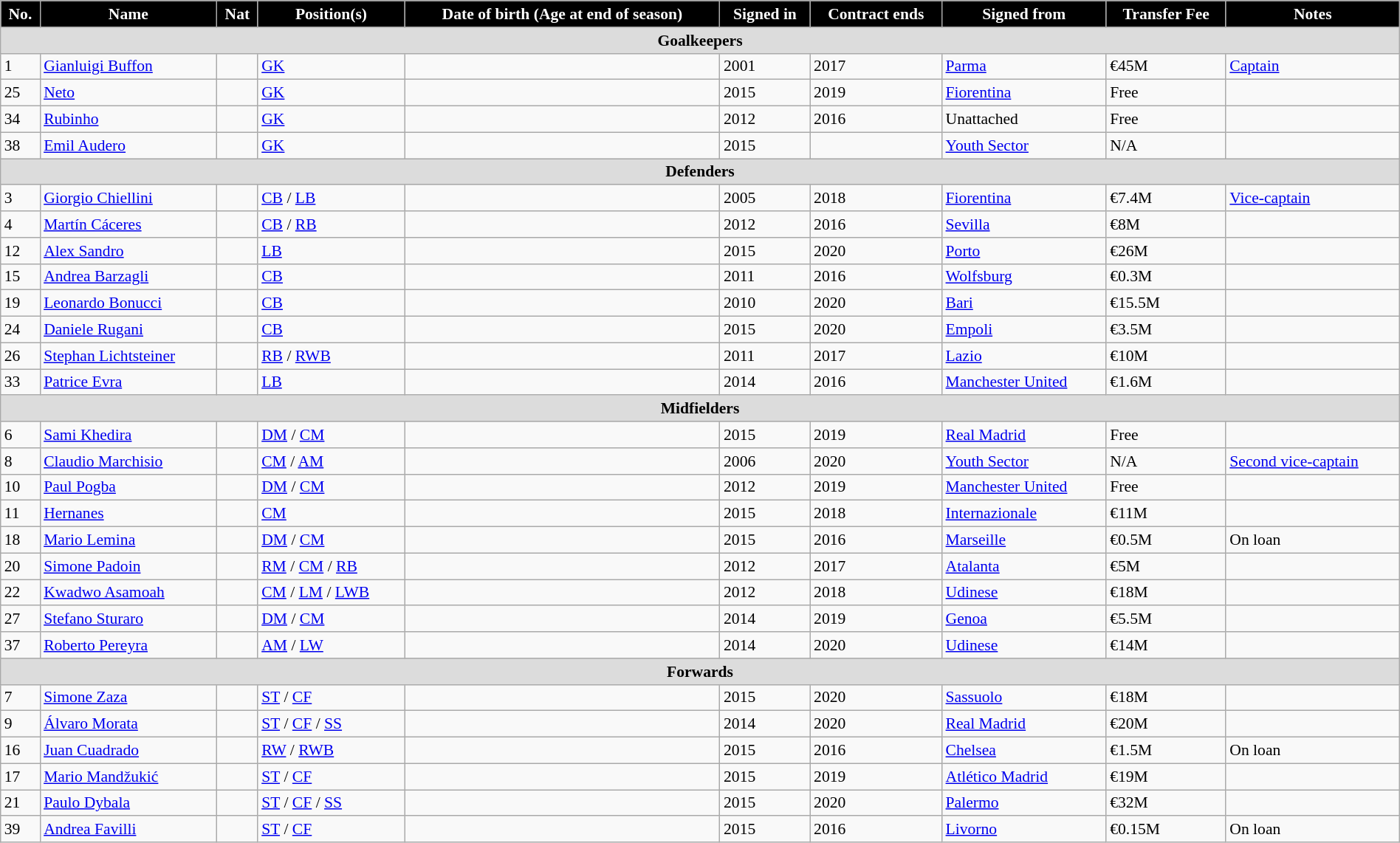<table class="wikitable" style="text-align: left; font-size:90%" width=100%>
<tr>
<th style="background:#000000; color:white; text-align:center;">No.</th>
<th style="background:#000000; color:white; text-align:center;">Name</th>
<th style="background:#000000; color:white; text-align:center;">Nat</th>
<th style="background:#000000; color:white; text-align:center;">Position(s)</th>
<th style="background:#000000; color:white; text-align:center;">Date of birth (Age at end of season)</th>
<th style="background:#000000; color:white; text-align:center;">Signed in</th>
<th style="background:#000000; color:white; text-align:center;">Contract ends</th>
<th style="background:#000000; color:white; text-align:center;">Signed from</th>
<th style="background:#000000; color:white; text-align:center;">Transfer Fee</th>
<th style="background:#000000; color:white; text-align:center;">Notes</th>
</tr>
<tr>
<th colspan=10 style="background:#DCDCDC; text-align:center;">Goalkeepers</th>
</tr>
<tr>
<td>1</td>
<td><a href='#'>Gianluigi Buffon</a></td>
<td></td>
<td><a href='#'>GK</a></td>
<td></td>
<td>2001</td>
<td>2017</td>
<td> <a href='#'>Parma</a></td>
<td>€45M</td>
<td><a href='#'>Captain</a></td>
</tr>
<tr>
<td>25</td>
<td><a href='#'>Neto</a></td>
<td></td>
<td><a href='#'>GK</a></td>
<td></td>
<td>2015</td>
<td>2019</td>
<td> <a href='#'>Fiorentina</a></td>
<td>Free</td>
<td></td>
</tr>
<tr>
<td>34</td>
<td><a href='#'>Rubinho</a></td>
<td></td>
<td><a href='#'>GK</a></td>
<td></td>
<td>2012</td>
<td>2016</td>
<td>Unattached</td>
<td>Free</td>
<td></td>
</tr>
<tr>
<td>38</td>
<td><a href='#'>Emil Audero</a></td>
<td></td>
<td><a href='#'>GK</a></td>
<td></td>
<td>2015</td>
<td></td>
<td> <a href='#'>Youth Sector</a></td>
<td>N/A</td>
<td></td>
</tr>
<tr>
<th colspan=10 style="background:#DCDCDC; text-align:center;">Defenders</th>
</tr>
<tr>
<td>3</td>
<td><a href='#'>Giorgio Chiellini</a></td>
<td></td>
<td><a href='#'>CB</a> / <a href='#'>LB</a></td>
<td></td>
<td>2005</td>
<td>2018</td>
<td> <a href='#'>Fiorentina</a></td>
<td>€7.4M</td>
<td><a href='#'>Vice-captain</a></td>
</tr>
<tr>
<td>4</td>
<td><a href='#'>Martín Cáceres</a></td>
<td></td>
<td><a href='#'>CB</a> / <a href='#'>RB</a></td>
<td></td>
<td>2012</td>
<td>2016</td>
<td> <a href='#'>Sevilla</a></td>
<td>€8M</td>
<td></td>
</tr>
<tr>
<td>12</td>
<td><a href='#'>Alex Sandro</a></td>
<td></td>
<td><a href='#'>LB</a></td>
<td></td>
<td>2015</td>
<td>2020</td>
<td> <a href='#'>Porto</a></td>
<td>€26M</td>
<td></td>
</tr>
<tr>
<td>15</td>
<td><a href='#'>Andrea Barzagli</a></td>
<td></td>
<td><a href='#'>CB</a></td>
<td></td>
<td>2011</td>
<td>2016</td>
<td> <a href='#'>Wolfsburg</a></td>
<td>€0.3M</td>
<td></td>
</tr>
<tr>
<td>19</td>
<td><a href='#'>Leonardo Bonucci</a></td>
<td></td>
<td><a href='#'>CB</a></td>
<td></td>
<td>2010</td>
<td>2020</td>
<td> <a href='#'>Bari</a></td>
<td>€15.5M</td>
<td></td>
</tr>
<tr>
<td>24</td>
<td><a href='#'>Daniele Rugani</a></td>
<td></td>
<td><a href='#'>CB</a></td>
<td></td>
<td>2015</td>
<td>2020</td>
<td> <a href='#'>Empoli</a></td>
<td>€3.5M</td>
<td></td>
</tr>
<tr>
<td>26</td>
<td><a href='#'>Stephan Lichtsteiner</a></td>
<td></td>
<td><a href='#'>RB</a> / <a href='#'>RWB</a></td>
<td></td>
<td>2011</td>
<td>2017</td>
<td> <a href='#'>Lazio</a></td>
<td>€10M</td>
<td></td>
</tr>
<tr>
<td>33</td>
<td><a href='#'>Patrice Evra</a></td>
<td></td>
<td><a href='#'>LB</a></td>
<td></td>
<td>2014</td>
<td>2016</td>
<td> <a href='#'>Manchester United</a></td>
<td>€1.6M</td>
<td></td>
</tr>
<tr>
<th colspan=10 style="background:#DCDCDC; text-align:center;">Midfielders</th>
</tr>
<tr>
<td>6</td>
<td><a href='#'>Sami Khedira</a></td>
<td></td>
<td><a href='#'>DM</a> / <a href='#'>CM</a></td>
<td></td>
<td>2015</td>
<td>2019</td>
<td> <a href='#'>Real Madrid</a></td>
<td>Free</td>
<td></td>
</tr>
<tr>
<td>8</td>
<td><a href='#'>Claudio Marchisio</a></td>
<td></td>
<td><a href='#'>CM</a> / <a href='#'>AM</a></td>
<td></td>
<td>2006</td>
<td>2020</td>
<td> <a href='#'>Youth Sector</a></td>
<td>N/A</td>
<td><a href='#'>Second vice-captain</a></td>
</tr>
<tr>
<td>10</td>
<td><a href='#'>Paul Pogba</a></td>
<td></td>
<td><a href='#'>DM</a> / <a href='#'>CM</a></td>
<td></td>
<td>2012</td>
<td>2019</td>
<td> <a href='#'>Manchester United</a></td>
<td>Free</td>
<td></td>
</tr>
<tr>
<td>11</td>
<td><a href='#'>Hernanes</a></td>
<td></td>
<td><a href='#'>CM</a></td>
<td></td>
<td>2015</td>
<td>2018</td>
<td> <a href='#'>Internazionale</a></td>
<td>€11M</td>
<td></td>
</tr>
<tr>
<td>18</td>
<td><a href='#'>Mario Lemina</a></td>
<td></td>
<td><a href='#'>DM</a> / <a href='#'>CM</a></td>
<td></td>
<td>2015</td>
<td>2016</td>
<td> <a href='#'>Marseille</a></td>
<td>€0.5M </td>
<td>On loan</td>
</tr>
<tr>
<td>20</td>
<td><a href='#'>Simone Padoin</a></td>
<td></td>
<td><a href='#'>RM</a> / <a href='#'>CM</a> / <a href='#'>RB</a></td>
<td></td>
<td>2012</td>
<td>2017</td>
<td> <a href='#'>Atalanta</a></td>
<td>€5M</td>
<td></td>
</tr>
<tr>
<td>22</td>
<td><a href='#'>Kwadwo Asamoah</a></td>
<td></td>
<td><a href='#'>CM</a> / <a href='#'>LM</a> / <a href='#'>LWB</a></td>
<td></td>
<td>2012</td>
<td>2018</td>
<td> <a href='#'>Udinese</a></td>
<td>€18M</td>
<td></td>
</tr>
<tr>
<td>27</td>
<td><a href='#'>Stefano Sturaro</a></td>
<td></td>
<td><a href='#'>DM</a> / <a href='#'>CM</a></td>
<td></td>
<td>2014</td>
<td>2019</td>
<td> <a href='#'>Genoa</a></td>
<td>€5.5M</td>
<td></td>
</tr>
<tr>
<td>37</td>
<td><a href='#'>Roberto Pereyra</a></td>
<td></td>
<td><a href='#'>AM</a> / <a href='#'>LW</a></td>
<td></td>
<td>2014</td>
<td>2020</td>
<td> <a href='#'>Udinese</a></td>
<td>€14M</td>
<td></td>
</tr>
<tr>
<th colspan=10 style="background:#DCDCDC; text-align:center;">Forwards</th>
</tr>
<tr>
<td>7</td>
<td><a href='#'>Simone Zaza</a></td>
<td></td>
<td><a href='#'>ST</a> / <a href='#'>CF</a></td>
<td></td>
<td>2015</td>
<td>2020</td>
<td> <a href='#'>Sassuolo</a></td>
<td>€18M</td>
<td></td>
</tr>
<tr>
<td>9</td>
<td><a href='#'>Álvaro Morata</a></td>
<td></td>
<td><a href='#'>ST</a> / <a href='#'>CF</a> / <a href='#'>SS</a></td>
<td></td>
<td>2014</td>
<td>2020</td>
<td> <a href='#'>Real Madrid</a></td>
<td>€20M</td>
<td></td>
</tr>
<tr>
<td>16</td>
<td><a href='#'>Juan Cuadrado</a></td>
<td></td>
<td><a href='#'>RW</a> / <a href='#'>RWB</a></td>
<td></td>
<td>2015</td>
<td>2016</td>
<td> <a href='#'>Chelsea</a></td>
<td>€1.5M</td>
<td>On loan</td>
</tr>
<tr>
<td>17</td>
<td><a href='#'>Mario Mandžukić</a></td>
<td></td>
<td><a href='#'>ST</a> / <a href='#'>CF</a></td>
<td></td>
<td>2015</td>
<td>2019</td>
<td> <a href='#'>Atlético Madrid</a></td>
<td>€19M</td>
<td></td>
</tr>
<tr>
<td>21</td>
<td><a href='#'>Paulo Dybala</a></td>
<td></td>
<td><a href='#'>ST</a> / <a href='#'>CF</a> / <a href='#'>SS</a></td>
<td></td>
<td>2015</td>
<td>2020</td>
<td> <a href='#'>Palermo</a></td>
<td>€32M</td>
<td></td>
</tr>
<tr>
<td>39</td>
<td><a href='#'>Andrea Favilli</a></td>
<td></td>
<td><a href='#'>ST</a> / <a href='#'>CF</a></td>
<td></td>
<td>2015</td>
<td>2016</td>
<td> <a href='#'>Livorno</a></td>
<td>€0.15M</td>
<td>On loan</td>
</tr>
</table>
